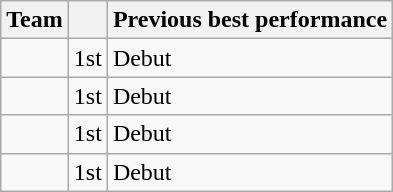<table class="wikitable sortable">
<tr>
<th>Team</th>
<th data-sort-type="number"></th>
<th>Previous best performance</th>
</tr>
<tr>
<td></td>
<td style="text-align:center">1st</td>
<td>Debut</td>
</tr>
<tr>
<td></td>
<td style="text-align:center">1st</td>
<td>Debut</td>
</tr>
<tr>
<td></td>
<td style="text-align:center">1st</td>
<td>Debut</td>
</tr>
<tr>
<td></td>
<td style="text-align:center">1st</td>
<td>Debut</td>
</tr>
</table>
